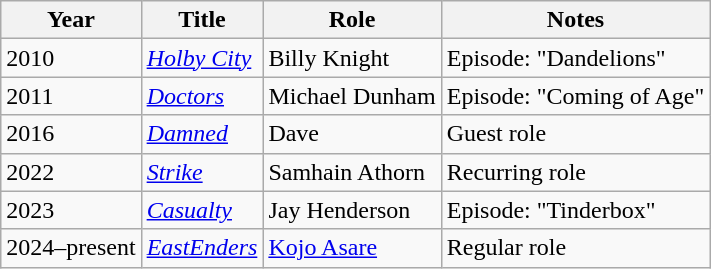<table class="wikitable">
<tr>
<th>Year</th>
<th>Title</th>
<th>Role</th>
<th>Notes</th>
</tr>
<tr>
<td>2010</td>
<td><em><a href='#'>Holby City</a></em></td>
<td>Billy Knight</td>
<td>Episode: "Dandelions"</td>
</tr>
<tr>
<td>2011</td>
<td><em><a href='#'>Doctors</a></em></td>
<td>Michael Dunham</td>
<td>Episode: "Coming of Age"</td>
</tr>
<tr>
<td>2016</td>
<td><em><a href='#'>Damned</a></em></td>
<td>Dave</td>
<td>Guest role</td>
</tr>
<tr>
<td>2022</td>
<td><em><a href='#'>Strike</a></em></td>
<td>Samhain Athorn</td>
<td>Recurring role</td>
</tr>
<tr>
<td>2023</td>
<td><em><a href='#'>Casualty</a></em></td>
<td>Jay Henderson</td>
<td>Episode: "Tinderbox"</td>
</tr>
<tr>
<td>2024–present</td>
<td><em><a href='#'>EastEnders</a></em></td>
<td><a href='#'>Kojo Asare</a></td>
<td>Regular role</td>
</tr>
</table>
